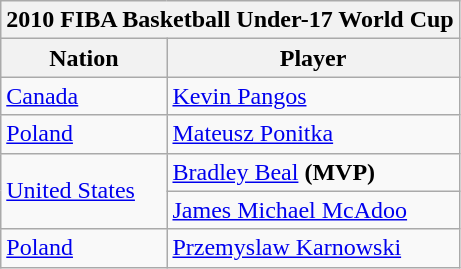<table class="wikitable">
<tr>
<th colspan="2">2010 FIBA Basketball Under-17 World Cup</th>
</tr>
<tr>
<th>Nation</th>
<th>Player</th>
</tr>
<tr>
<td><a href='#'>Canada</a></td>
<td><a href='#'>Kevin Pangos</a></td>
</tr>
<tr>
<td><a href='#'>Poland</a></td>
<td><a href='#'>Mateusz Ponitka</a></td>
</tr>
<tr>
<td rowspan="2"><a href='#'>United States</a></td>
<td><a href='#'>Bradley Beal</a> <strong>(MVP)</strong></td>
</tr>
<tr>
<td><a href='#'>James Michael McAdoo</a></td>
</tr>
<tr>
<td><a href='#'>Poland</a></td>
<td><a href='#'>Przemyslaw Karnowski</a></td>
</tr>
</table>
